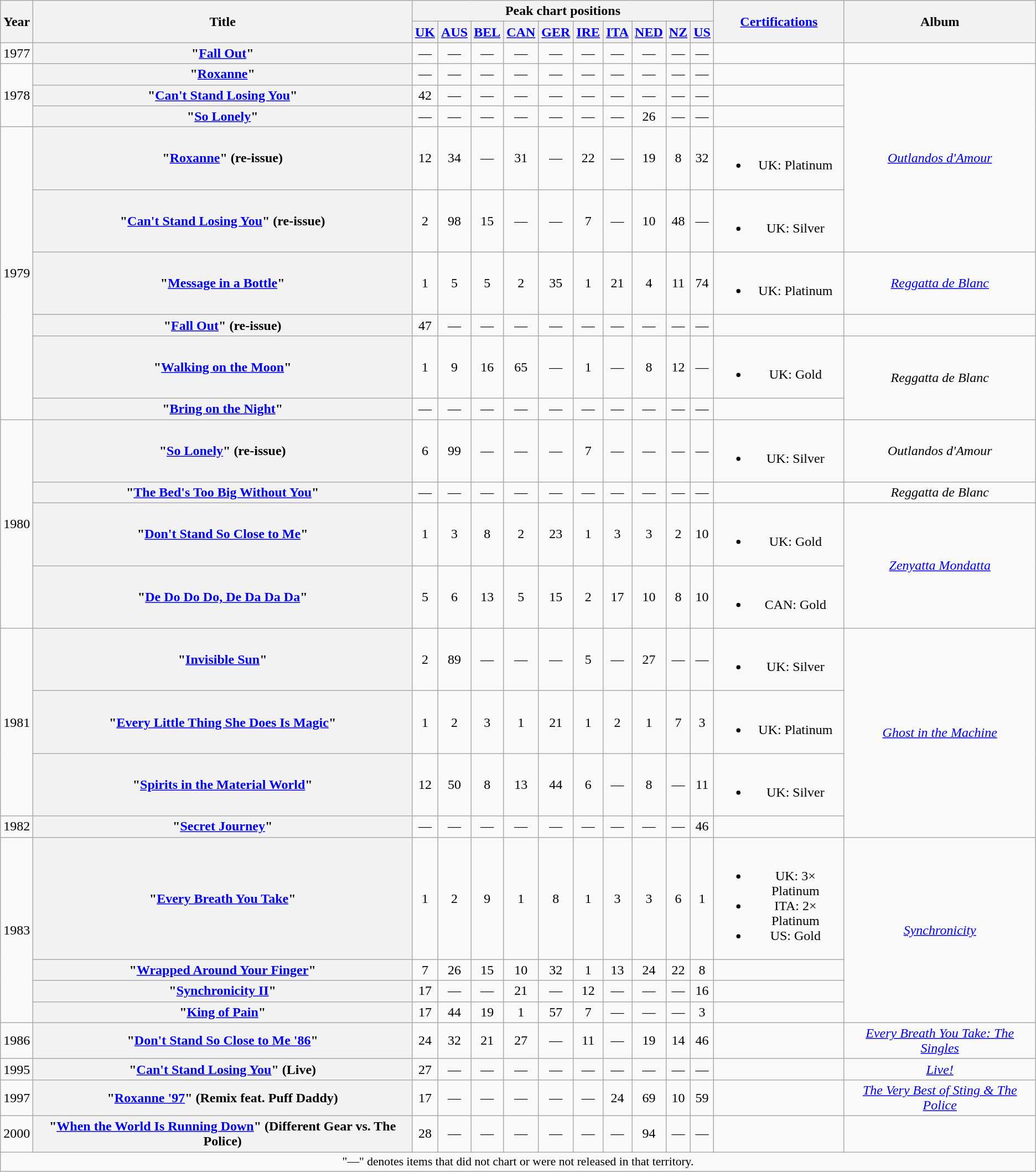<table class="wikitable plainrowheaders" style="text-align:center;">
<tr>
<th scope="col" rowspan="2">Year</th>
<th scope="col" rowspan="2">Title</th>
<th scope="col" colspan="10">Peak chart positions</th>
<th scope="col" rowspan="2"><a href='#'>Certifications</a></th>
<th scope="col" rowspan="2">Album</th>
</tr>
<tr>
<th scope="col"><a href='#'>UK</a><br></th>
<th scope="col"><a href='#'>AUS</a><br></th>
<th scope="col"><a href='#'>BEL</a><br></th>
<th scope="col"><a href='#'>CAN</a><br></th>
<th scope="col"><a href='#'>GER</a><br></th>
<th scope="col"><a href='#'>IRE</a><br></th>
<th scope="col"><a href='#'>ITA</a><br></th>
<th scope="col"><a href='#'>NED</a><br></th>
<th scope="col"><a href='#'>NZ</a><br></th>
<th scope="col"><a href='#'>US</a><br></th>
</tr>
<tr>
<td scope="row">1977</td>
<th scope="row">"<a href='#'>Fall Out</a>"</th>
<td>—</td>
<td>—</td>
<td>—</td>
<td>—</td>
<td>—</td>
<td>—</td>
<td>—</td>
<td>—</td>
<td>—</td>
<td>—</td>
<td></td>
<td></td>
</tr>
<tr>
<td rowspan="3">1978</td>
<th scope="row">"<a href='#'>Roxanne</a>"</th>
<td>—</td>
<td>—</td>
<td>—</td>
<td>—</td>
<td>—</td>
<td>—</td>
<td>—</td>
<td>—</td>
<td>—</td>
<td>—</td>
<td></td>
<td rowspan="5"><em><a href='#'>Outlandos d'Amour</a></em></td>
</tr>
<tr>
<th scope="row">"<a href='#'>Can't Stand Losing You</a>"</th>
<td>42</td>
<td>—</td>
<td>—</td>
<td>—</td>
<td>—</td>
<td>—</td>
<td>—</td>
<td>—</td>
<td>—</td>
<td>—</td>
<td></td>
</tr>
<tr>
<th scope="row">"<a href='#'>So Lonely</a>"</th>
<td>—</td>
<td>—</td>
<td>—</td>
<td>—</td>
<td>—</td>
<td>—</td>
<td>—</td>
<td>26</td>
<td>—</td>
<td>—</td>
<td></td>
</tr>
<tr>
<td rowspan="6">1979</td>
<th scope="row">"<a href='#'>Roxanne</a>" (re-issue)</th>
<td>12</td>
<td>34</td>
<td>—</td>
<td>31</td>
<td>—</td>
<td>22</td>
<td>—</td>
<td>19</td>
<td>8</td>
<td>32</td>
<td><br><ul><li>UK: Platinum</li></ul></td>
</tr>
<tr>
<th scope="row">"<a href='#'>Can't Stand Losing You</a>" (re-issue)</th>
<td>2</td>
<td>98</td>
<td>15</td>
<td>—</td>
<td>—</td>
<td>7</td>
<td>—</td>
<td>10</td>
<td>48</td>
<td>—</td>
<td><br><ul><li>UK: Silver</li></ul></td>
</tr>
<tr>
<th scope="row">"<a href='#'>Message in a Bottle</a>"</th>
<td>1</td>
<td>5</td>
<td>5</td>
<td>2</td>
<td>35</td>
<td>1</td>
<td>21</td>
<td>4</td>
<td>11</td>
<td>74</td>
<td><br><ul><li>UK: Platinum</li></ul></td>
<td><em><a href='#'>Reggatta de Blanc</a></em></td>
</tr>
<tr>
<th scope="row">"<a href='#'>Fall Out</a>" (re-issue)</th>
<td>47</td>
<td>—</td>
<td>—</td>
<td>—</td>
<td>—</td>
<td>—</td>
<td>—</td>
<td>—</td>
<td>—</td>
<td>—</td>
<td></td>
<td></td>
</tr>
<tr>
<th scope="row">"<a href='#'>Walking on the Moon</a>"</th>
<td>1</td>
<td>9</td>
<td>16</td>
<td>65</td>
<td>—</td>
<td>1</td>
<td>—</td>
<td>8</td>
<td>12</td>
<td>—</td>
<td><br><ul><li>UK: Gold</li></ul></td>
<td rowspan="2"><em>Reggatta de Blanc</em></td>
</tr>
<tr>
<th scope="row">"<a href='#'>Bring on the Night</a>"</th>
<td>—</td>
<td>—</td>
<td>—</td>
<td>—</td>
<td>—</td>
<td>—</td>
<td>—</td>
<td>—</td>
<td>—</td>
<td>—</td>
<td></td>
</tr>
<tr>
<td rowspan="4">1980</td>
<th scope="row">"<a href='#'>So Lonely</a>" (re-issue)</th>
<td>6</td>
<td>99</td>
<td>—</td>
<td>—</td>
<td>—</td>
<td>7</td>
<td>—</td>
<td>—</td>
<td>—</td>
<td>—</td>
<td><br><ul><li>UK: Silver</li></ul></td>
<td><em>Outlandos d'Amour</em></td>
</tr>
<tr>
<th scope="row">"<a href='#'>The Bed's Too Big Without You</a>"</th>
<td>—</td>
<td>—</td>
<td>—</td>
<td>—</td>
<td>—</td>
<td>—</td>
<td>—</td>
<td>—</td>
<td>—</td>
<td>—</td>
<td></td>
<td><em>Reggatta de Blanc</em></td>
</tr>
<tr>
<th scope="row">"<a href='#'>Don't Stand So Close to Me</a>"</th>
<td>1</td>
<td>3</td>
<td>8</td>
<td>2</td>
<td>23</td>
<td>1</td>
<td>3</td>
<td>3</td>
<td>2</td>
<td>10</td>
<td><br><ul><li>UK: Gold</li></ul></td>
<td rowspan="2"><em><a href='#'>Zenyatta Mondatta</a></em></td>
</tr>
<tr>
<th scope="row">"<a href='#'>De Do Do Do, De Da Da Da</a>"</th>
<td>5</td>
<td>6</td>
<td>13</td>
<td>5</td>
<td>15</td>
<td>2</td>
<td>17</td>
<td>10</td>
<td>8</td>
<td>10</td>
<td><br><ul><li>CAN: Gold</li></ul></td>
</tr>
<tr>
<td rowspan="3">1981</td>
<th scope="row">"<a href='#'>Invisible Sun</a>"</th>
<td>2</td>
<td>89</td>
<td>—</td>
<td>—</td>
<td>—</td>
<td>5</td>
<td>—</td>
<td>27</td>
<td>—</td>
<td>—</td>
<td><br><ul><li>UK: Silver</li></ul></td>
<td rowspan="4"><em><a href='#'>Ghost in the Machine</a></em></td>
</tr>
<tr>
<th scope="row">"<a href='#'>Every Little Thing She Does Is Magic</a>"</th>
<td>1</td>
<td>2</td>
<td>3</td>
<td>1</td>
<td>21</td>
<td>1</td>
<td>2</td>
<td>1</td>
<td>7</td>
<td>3</td>
<td><br><ul><li>UK: Platinum</li></ul></td>
</tr>
<tr>
<th scope="row">"<a href='#'>Spirits in the Material World</a>"</th>
<td>12</td>
<td>50</td>
<td>8</td>
<td>13</td>
<td>44</td>
<td>6</td>
<td>—</td>
<td>8</td>
<td>—</td>
<td>11</td>
<td><br><ul><li>UK: Silver</li></ul></td>
</tr>
<tr>
<td>1982</td>
<th scope="row">"<a href='#'>Secret Journey</a>"</th>
<td>—</td>
<td>—</td>
<td>—</td>
<td>—</td>
<td>—</td>
<td>—</td>
<td>—</td>
<td>—</td>
<td>—</td>
<td>46</td>
<td></td>
</tr>
<tr>
<td rowspan="4">1983</td>
<th scope="row">"<a href='#'>Every Breath You Take</a>"</th>
<td>1</td>
<td>2</td>
<td>9</td>
<td>1</td>
<td>8</td>
<td>1</td>
<td>3</td>
<td>3</td>
<td>6</td>
<td>1</td>
<td><br><ul><li>UK: 3× Platinum</li><li>ITA: 2× Platinum</li><li>US: Gold</li></ul></td>
<td rowspan="4"><em><a href='#'>Synchronicity</a></em></td>
</tr>
<tr>
<th scope="row">"<a href='#'>Wrapped Around Your Finger</a>"</th>
<td>7</td>
<td>26</td>
<td>15</td>
<td>10</td>
<td>32</td>
<td>1</td>
<td>13</td>
<td>24</td>
<td>22</td>
<td>8</td>
<td></td>
</tr>
<tr>
<th scope="row">"<a href='#'>Synchronicity II</a>"</th>
<td>17</td>
<td>—</td>
<td>—</td>
<td>21</td>
<td>—</td>
<td>12</td>
<td>—</td>
<td>—</td>
<td>—</td>
<td>16</td>
<td></td>
</tr>
<tr>
<th scope="row">"<a href='#'>King of Pain</a>"</th>
<td>17</td>
<td>44</td>
<td>19</td>
<td>1</td>
<td>57</td>
<td>7</td>
<td>—</td>
<td>—</td>
<td>—</td>
<td>3</td>
<td></td>
</tr>
<tr>
<td>1986</td>
<th scope="row">"<a href='#'>Don't Stand So Close to Me '86</a>"</th>
<td>24</td>
<td>32</td>
<td>21</td>
<td>27</td>
<td>—</td>
<td>11</td>
<td>—</td>
<td>19</td>
<td>14</td>
<td>46</td>
<td></td>
<td><em><a href='#'>Every Breath You Take: The Singles</a></em></td>
</tr>
<tr>
<td>1995</td>
<th scope="row">"<a href='#'>Can't Stand Losing You</a>" (Live)</th>
<td>27</td>
<td>—</td>
<td>—</td>
<td>—</td>
<td>—</td>
<td>—</td>
<td>—</td>
<td>—</td>
<td>—</td>
<td>—</td>
<td></td>
<td><em><a href='#'>Live!</a></em></td>
</tr>
<tr>
<td>1997</td>
<th scope="row">"<a href='#'>Roxanne '97</a>" (Remix feat. Puff Daddy)</th>
<td>17</td>
<td>—</td>
<td>—</td>
<td>—</td>
<td>—</td>
<td>—</td>
<td>24</td>
<td>69</td>
<td>10</td>
<td>59</td>
<td></td>
<td><em><a href='#'>The Very Best of Sting & The Police</a></em></td>
</tr>
<tr>
<td>2000</td>
<th scope="row">"<a href='#'>When the World Is Running Down</a>" (Different Gear vs. The Police)</th>
<td>28</td>
<td>—</td>
<td>—</td>
<td>—</td>
<td>—</td>
<td>—</td>
<td>—</td>
<td>94</td>
<td>—</td>
<td>—</td>
<td></td>
<td></td>
</tr>
<tr>
<td colspan="15" style="font-size:90%">"—" denotes items that did not chart or were not released in that territory.</td>
</tr>
</table>
